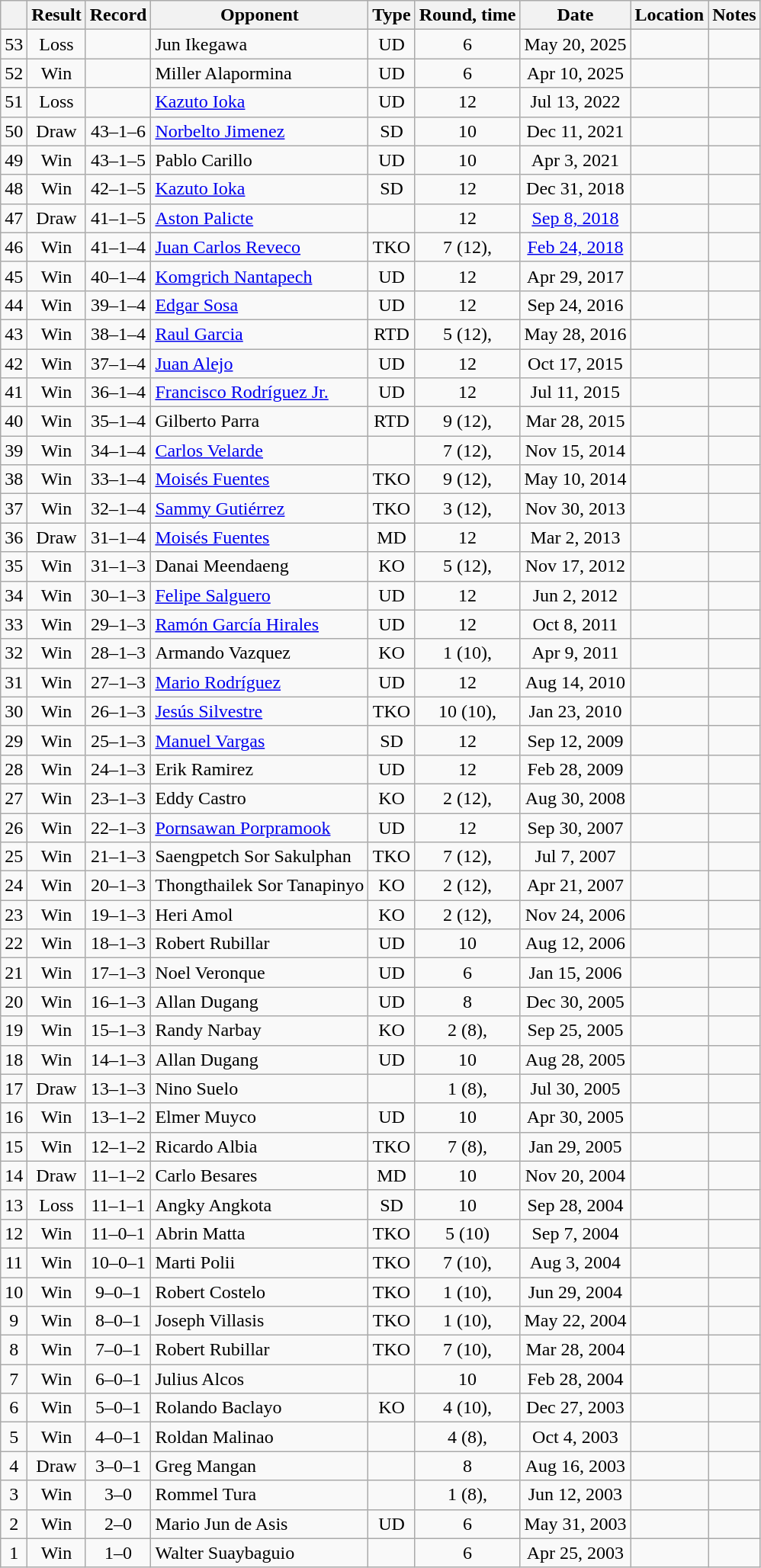<table class="wikitable" style="text-align:center">
<tr>
<th></th>
<th>Result</th>
<th>Record</th>
<th>Opponent</th>
<th>Type</th>
<th>Round, time</th>
<th>Date</th>
<th>Location</th>
<th>Notes</th>
</tr>
<tr>
<td>53</td>
<td>Loss</td>
<td></td>
<td style="text-align: left;">Jun Ikegawa</td>
<td>UD</td>
<td>6</td>
<td>May 20, 2025</td>
<td style="text-align:left;"></td>
<td></td>
</tr>
<tr>
<td>52</td>
<td>Win</td>
<td></td>
<td style="text-align:left;">Miller Alapormina</td>
<td>UD</td>
<td>6</td>
<td>Apr 10, 2025</td>
<td style="text-align:left;"></td>
<td></td>
</tr>
<tr>
<td>51</td>
<td>Loss</td>
<td></td>
<td style="text-align:left;"><a href='#'>Kazuto Ioka</a></td>
<td>UD</td>
<td>12</td>
<td>Jul 13, 2022</td>
<td style="text-align:left;"></td>
<td style="text-align:left;"></td>
</tr>
<tr>
<td>50</td>
<td>Draw</td>
<td>43–1–6</td>
<td style="text-align:left;"><a href='#'>Norbelto Jimenez</a></td>
<td>SD</td>
<td>10</td>
<td>Dec 11, 2021</td>
<td style="text-align:left;"></td>
<td style="text-align:left;"></td>
</tr>
<tr>
<td>49</td>
<td>Win</td>
<td>43–1–5</td>
<td style="text-align:left;">Pablo Carillo</td>
<td>UD</td>
<td>10</td>
<td>Apr 3, 2021</td>
<td style="text-align:left;"></td>
<td style="text-align:left;"></td>
</tr>
<tr>
<td>48</td>
<td>Win</td>
<td>42–1–5</td>
<td style="text-align:left;"><a href='#'>Kazuto Ioka</a></td>
<td>SD</td>
<td>12</td>
<td>Dec 31, 2018</td>
<td style="text-align:left;"></td>
<td style="text-align:left;"></td>
</tr>
<tr>
<td>47</td>
<td>Draw</td>
<td>41–1–5</td>
<td style="text-align:left;"><a href='#'>Aston Palicte</a></td>
<td></td>
<td>12</td>
<td><a href='#'>Sep 8, 2018</a></td>
<td style="text-align:left;"></td>
<td style="text-align:left;"></td>
</tr>
<tr>
<td>46</td>
<td>Win</td>
<td>41–1–4</td>
<td style="text-align:left;"><a href='#'>Juan Carlos Reveco</a></td>
<td>TKO</td>
<td>7 (12), </td>
<td><a href='#'>Feb 24, 2018</a></td>
<td style="text-align:left;"></td>
<td style="text-align:left;"></td>
</tr>
<tr>
<td>45</td>
<td>Win</td>
<td>40–1–4</td>
<td style="text-align:left;"><a href='#'>Komgrich Nantapech</a></td>
<td>UD</td>
<td>12</td>
<td>Apr 29, 2017</td>
<td style="text-align:left;"></td>
<td style="text-align:left;"></td>
</tr>
<tr>
<td>44</td>
<td>Win</td>
<td>39–1–4</td>
<td style="text-align:left;"><a href='#'>Edgar Sosa</a></td>
<td>UD</td>
<td>12</td>
<td>Sep 24, 2016</td>
<td style="text-align:left;"></td>
<td style="text-align:left;"></td>
</tr>
<tr>
<td>43</td>
<td>Win</td>
<td>38–1–4</td>
<td style="text-align:left;"><a href='#'>Raul Garcia</a></td>
<td>RTD</td>
<td>5 (12), </td>
<td>May 28, 2016</td>
<td style="text-align:left;"></td>
<td style="text-align:left;"></td>
</tr>
<tr>
<td>42</td>
<td>Win</td>
<td>37–1–4</td>
<td style="text-align:left;"><a href='#'>Juan Alejo</a></td>
<td>UD</td>
<td>12</td>
<td>Oct 17, 2015</td>
<td style="text-align:left;"></td>
<td style="text-align:left;"></td>
</tr>
<tr>
<td>41</td>
<td>Win</td>
<td>36–1–4</td>
<td style="text-align:left;"><a href='#'>Francisco Rodríguez Jr.</a></td>
<td>UD</td>
<td>12</td>
<td>Jul 11, 2015</td>
<td style="text-align:left;"></td>
<td style="text-align:left;"></td>
</tr>
<tr>
<td>40</td>
<td>Win</td>
<td>35–1–4</td>
<td style="text-align:left;">Gilberto Parra</td>
<td>RTD</td>
<td>9 (12), </td>
<td>Mar 28, 2015</td>
<td style="text-align:left;"></td>
<td style="text-align:left;"></td>
</tr>
<tr>
<td>39</td>
<td>Win</td>
<td>34–1–4</td>
<td style="text-align:left;"><a href='#'>Carlos Velarde</a></td>
<td></td>
<td>7 (12), </td>
<td>Nov 15, 2014</td>
<td style="text-align:left;"></td>
<td style="text-align:left;"></td>
</tr>
<tr>
<td>38</td>
<td>Win</td>
<td>33–1–4</td>
<td style="text-align:left;"><a href='#'>Moisés Fuentes</a></td>
<td>TKO</td>
<td>9 (12), </td>
<td>May 10, 2014</td>
<td style="text-align:left;"></td>
<td style="text-align:left;"></td>
</tr>
<tr>
<td>37</td>
<td>Win</td>
<td>32–1–4</td>
<td style="text-align:left;"><a href='#'>Sammy Gutiérrez</a></td>
<td>TKO</td>
<td>3 (12), </td>
<td>Nov 30, 2013</td>
<td style="text-align:left;"></td>
<td style="text-align:left;"></td>
</tr>
<tr>
<td>36</td>
<td>Draw</td>
<td>31–1–4</td>
<td style="text-align:left;"><a href='#'>Moisés Fuentes</a></td>
<td>MD</td>
<td>12</td>
<td>Mar 2, 2013</td>
<td style="text-align:left;"></td>
<td style="text-align:left;"></td>
</tr>
<tr>
<td>35</td>
<td>Win</td>
<td>31–1–3</td>
<td style="text-align:left;">Danai Meendaeng</td>
<td>KO</td>
<td>5 (12), </td>
<td>Nov 17, 2012</td>
<td style="text-align:left;"></td>
<td></td>
</tr>
<tr>
<td>34</td>
<td>Win</td>
<td>30–1–3</td>
<td style="text-align:left;"><a href='#'>Felipe Salguero</a></td>
<td>UD</td>
<td>12</td>
<td>Jun 2, 2012</td>
<td style="text-align:left;"></td>
<td style="text-align:left;"></td>
</tr>
<tr>
<td>33</td>
<td>Win</td>
<td>29–1–3</td>
<td style="text-align:left;"><a href='#'>Ramón García Hirales</a></td>
<td>UD</td>
<td>12</td>
<td>Oct 8, 2011</td>
<td style="text-align:left;"></td>
<td style="text-align:left;"></td>
</tr>
<tr>
<td>32</td>
<td>Win</td>
<td>28–1–3</td>
<td style="text-align:left;">Armando Vazquez</td>
<td>KO</td>
<td>1 (10), </td>
<td>Apr 9, 2011</td>
<td style="text-align:left;"></td>
<td></td>
</tr>
<tr>
<td>31</td>
<td>Win</td>
<td>27–1–3</td>
<td style="text-align:left;"><a href='#'>Mario Rodríguez</a></td>
<td>UD</td>
<td>12</td>
<td>Aug 14, 2010</td>
<td style="text-align:left;"></td>
<td style="text-align:left;"></td>
</tr>
<tr>
<td>30</td>
<td>Win</td>
<td>26–1–3</td>
<td style="text-align:left;"><a href='#'>Jesús Silvestre</a></td>
<td>TKO</td>
<td>10 (10), </td>
<td>Jan 23, 2010</td>
<td style="text-align:left;"></td>
<td></td>
</tr>
<tr>
<td>29</td>
<td>Win</td>
<td>25–1–3</td>
<td style="text-align:left;"><a href='#'>Manuel Vargas</a></td>
<td>SD</td>
<td>12</td>
<td>Sep 12, 2009</td>
<td style="text-align:left;"></td>
<td style="text-align:left;"></td>
</tr>
<tr>
<td>28</td>
<td>Win</td>
<td>24–1–3</td>
<td style="text-align:left;">Erik Ramirez</td>
<td>UD</td>
<td>12</td>
<td>Feb 28, 2009</td>
<td style="text-align:left;"></td>
<td style="text-align:left;"></td>
</tr>
<tr>
<td>27</td>
<td>Win</td>
<td>23–1–3</td>
<td style="text-align:left;">Eddy Castro</td>
<td>KO</td>
<td>2 (12), </td>
<td>Aug 30, 2008</td>
<td style="text-align:left;"></td>
<td style="text-align:left;"></td>
</tr>
<tr>
<td>26</td>
<td>Win</td>
<td>22–1–3</td>
<td style="text-align:left;"><a href='#'>Pornsawan Porpramook</a></td>
<td>UD</td>
<td>12</td>
<td>Sep 30, 2007</td>
<td style="text-align:left;"></td>
<td style="text-align:left;"></td>
</tr>
<tr>
<td>25</td>
<td>Win</td>
<td>21–1–3</td>
<td style="text-align:left;">Saengpetch Sor Sakulphan</td>
<td>TKO</td>
<td>7 (12), </td>
<td>Jul 7, 2007</td>
<td style="text-align:left;"></td>
<td style="text-align:left;"></td>
</tr>
<tr>
<td>24</td>
<td>Win</td>
<td>20–1–3</td>
<td style="text-align:left;">Thongthailek Sor Tanapinyo</td>
<td>KO</td>
<td>2 (12), </td>
<td>Apr 21, 2007</td>
<td style="text-align:left;"></td>
<td style="text-align:left;"></td>
</tr>
<tr>
<td>23</td>
<td>Win</td>
<td>19–1–3</td>
<td style="text-align:left;">Heri Amol</td>
<td>KO</td>
<td>2 (12), </td>
<td>Nov 24, 2006</td>
<td style="text-align:left;"></td>
<td style="text-align:left;"></td>
</tr>
<tr>
<td>22</td>
<td>Win</td>
<td>18–1–3</td>
<td style="text-align:left;">Robert Rubillar</td>
<td>UD</td>
<td>10</td>
<td>Aug 12, 2006</td>
<td style="text-align:left;"></td>
<td></td>
</tr>
<tr>
<td>21</td>
<td>Win</td>
<td>17–1–3</td>
<td style="text-align:left;">Noel Veronque</td>
<td>UD</td>
<td>6</td>
<td>Jan 15, 2006</td>
<td style="text-align:left;"></td>
<td></td>
</tr>
<tr>
<td>20</td>
<td>Win</td>
<td>16–1–3</td>
<td style="text-align:left;">Allan Dugang</td>
<td>UD</td>
<td>8</td>
<td>Dec 30, 2005</td>
<td style="text-align:left;"></td>
<td></td>
</tr>
<tr>
<td>19</td>
<td>Win</td>
<td>15–1–3</td>
<td style="text-align:left;">Randy Narbay</td>
<td>KO</td>
<td>2 (8), </td>
<td>Sep 25, 2005</td>
<td style="text-align:left;"></td>
<td></td>
</tr>
<tr>
<td>18</td>
<td>Win</td>
<td>14–1–3</td>
<td style="text-align:left;">Allan Dugang</td>
<td>UD</td>
<td>10</td>
<td>Aug 28, 2005</td>
<td style="text-align:left;"></td>
<td></td>
</tr>
<tr>
<td>17</td>
<td>Draw</td>
<td>13–1–3</td>
<td style="text-align:left;">Nino Suelo</td>
<td></td>
<td>1 (8), </td>
<td>Jul 30, 2005</td>
<td style="text-align:left;"></td>
<td></td>
</tr>
<tr>
<td>16</td>
<td>Win</td>
<td>13–1–2</td>
<td style="text-align:left;">Elmer Muyco</td>
<td>UD</td>
<td>10</td>
<td>Apr 30, 2005</td>
<td style="text-align:left;"></td>
<td></td>
</tr>
<tr>
<td>15</td>
<td>Win</td>
<td>12–1–2</td>
<td style="text-align:left;">Ricardo Albia</td>
<td>TKO</td>
<td>7 (8), </td>
<td>Jan 29, 2005</td>
<td style="text-align:left;"></td>
<td></td>
</tr>
<tr>
<td>14</td>
<td>Draw</td>
<td>11–1–2</td>
<td style="text-align:left;">Carlo Besares</td>
<td>MD</td>
<td>10</td>
<td>Nov 20, 2004</td>
<td style="text-align:left;"></td>
<td></td>
</tr>
<tr>
<td>13</td>
<td>Loss</td>
<td>11–1–1</td>
<td style="text-align:left;">Angky Angkota</td>
<td>SD</td>
<td>10</td>
<td>Sep 28, 2004</td>
<td style="text-align:left;"></td>
<td></td>
</tr>
<tr>
<td>12</td>
<td>Win</td>
<td>11–0–1</td>
<td style="text-align:left;">Abrin Matta</td>
<td>TKO</td>
<td>5 (10)</td>
<td>Sep 7, 2004</td>
<td style="text-align:left;"></td>
<td></td>
</tr>
<tr>
<td>11</td>
<td>Win</td>
<td>10–0–1</td>
<td style="text-align:left;">Marti Polii</td>
<td>TKO</td>
<td>7 (10), </td>
<td>Aug 3, 2004</td>
<td style="text-align:left;"></td>
<td></td>
</tr>
<tr>
<td>10</td>
<td>Win</td>
<td>9–0–1</td>
<td style="text-align:left;">Robert Costelo</td>
<td>TKO</td>
<td>1 (10), </td>
<td>Jun 29, 2004</td>
<td style="text-align:left;"></td>
<td style="text-align:left;"></td>
</tr>
<tr>
<td>9</td>
<td>Win</td>
<td>8–0–1</td>
<td style="text-align:left;">Joseph Villasis</td>
<td>TKO</td>
<td>1 (10), </td>
<td>May 22, 2004</td>
<td style="text-align:left;"></td>
<td style="text-align:left;"></td>
</tr>
<tr>
<td>8</td>
<td>Win</td>
<td>7–0–1</td>
<td style="text-align:left;">Robert Rubillar</td>
<td>TKO</td>
<td>7 (10), </td>
<td>Mar 28, 2004</td>
<td style="text-align:left;"></td>
<td></td>
</tr>
<tr>
<td>7</td>
<td>Win</td>
<td>6–0–1</td>
<td style="text-align:left;">Julius Alcos</td>
<td></td>
<td>10</td>
<td>Feb 28, 2004</td>
<td style="text-align:left;"></td>
<td></td>
</tr>
<tr>
<td>6</td>
<td>Win</td>
<td>5–0–1</td>
<td style="text-align:left;">Rolando Baclayo</td>
<td>KO</td>
<td>4 (10), </td>
<td>Dec 27, 2003</td>
<td style="text-align:left;"></td>
<td></td>
</tr>
<tr>
<td>5</td>
<td>Win</td>
<td>4–0–1</td>
<td style="text-align:left;">Roldan Malinao</td>
<td></td>
<td>4 (8), </td>
<td>Oct 4, 2003</td>
<td style="text-align:left;"></td>
<td></td>
</tr>
<tr>
<td>4</td>
<td>Draw</td>
<td>3–0–1</td>
<td style="text-align:left;">Greg Mangan</td>
<td></td>
<td>8</td>
<td>Aug 16, 2003</td>
<td style="text-align:left;"></td>
<td></td>
</tr>
<tr>
<td>3</td>
<td>Win</td>
<td>3–0</td>
<td style="text-align:left;">Rommel Tura</td>
<td></td>
<td>1 (8), </td>
<td>Jun 12, 2003</td>
<td style="text-align:left;"></td>
<td></td>
</tr>
<tr>
<td>2</td>
<td>Win</td>
<td>2–0</td>
<td style="text-align:left;">Mario Jun de Asis</td>
<td>UD</td>
<td>6</td>
<td>May 31, 2003</td>
<td style="text-align:left;"></td>
<td></td>
</tr>
<tr>
<td>1</td>
<td>Win</td>
<td>1–0</td>
<td style="text-align:left;">Walter Suaybaguio</td>
<td></td>
<td>6</td>
<td>Apr 25, 2003</td>
<td style="text-align:left;"></td>
<td></td>
</tr>
</table>
